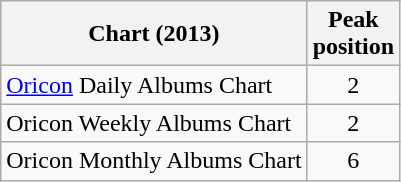<table class="wikitable sortable" border="1">
<tr>
<th>Chart (2013)</th>
<th>Peak<br>position</th>
</tr>
<tr>
<td><a href='#'>Oricon</a> Daily Albums Chart</td>
<td style="text-align:center;">2</td>
</tr>
<tr>
<td>Oricon Weekly Albums Chart</td>
<td style="text-align:center;">2</td>
</tr>
<tr>
<td>Oricon Monthly Albums Chart</td>
<td style="text-align:center;">6</td>
</tr>
</table>
